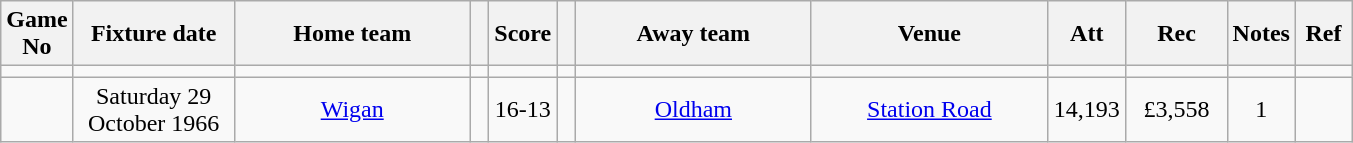<table class="wikitable" style="text-align:center;">
<tr>
<th width=20 abbr="No">Game No</th>
<th width=100 abbr="Date">Fixture date</th>
<th width=150 abbr="Home team">Home team</th>
<th width=5 abbr="space"></th>
<th width=20 abbr="Score">Score</th>
<th width=5 abbr="space"></th>
<th width=150 abbr="Away team">Away team</th>
<th width=150 abbr="Venue">Venue</th>
<th width=45 abbr="Att">Att</th>
<th width=60 abbr="Rec">Rec</th>
<th width=20 abbr="Notes">Notes</th>
<th width=30 abbr="Ref">Ref</th>
</tr>
<tr>
<td></td>
<td></td>
<td></td>
<td></td>
<td></td>
<td></td>
<td></td>
<td></td>
<td></td>
<td></td>
<td></td>
</tr>
<tr>
<td></td>
<td>Saturday 29 October 1966</td>
<td><a href='#'>Wigan</a></td>
<td></td>
<td>16-13</td>
<td></td>
<td><a href='#'>Oldham</a></td>
<td><a href='#'>Station Road</a></td>
<td>14,193</td>
<td>£3,558</td>
<td>1</td>
<td></td>
</tr>
</table>
